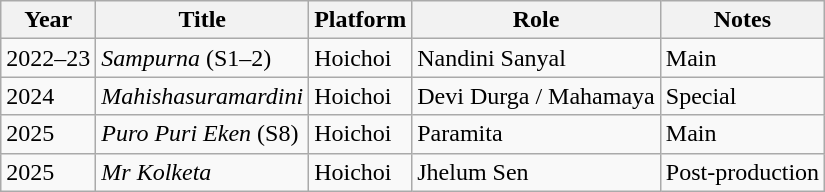<table class="wikitable sortable">
<tr>
<th>Year</th>
<th>Title</th>
<th>Platform</th>
<th>Role</th>
<th>Notes</th>
</tr>
<tr>
<td>2022–23</td>
<td><em>Sampurna</em> (S1–2)</td>
<td>Hoichoi</td>
<td>Nandini Sanyal</td>
<td>Main</td>
</tr>
<tr>
<td>2024</td>
<td><em>Mahishasuramardini</em></td>
<td>Hoichoi</td>
<td>Devi Durga / Mahamaya</td>
<td>Special</td>
</tr>
<tr>
<td>2025</td>
<td><em>Puro Puri Eken</em> (S8)</td>
<td>Hoichoi</td>
<td>Paramita</td>
<td>Main</td>
</tr>
<tr>
<td>2025</td>
<td><em>Mr Kolketa</em></td>
<td>Hoichoi</td>
<td>Jhelum Sen</td>
<td>Post-production</td>
</tr>
</table>
